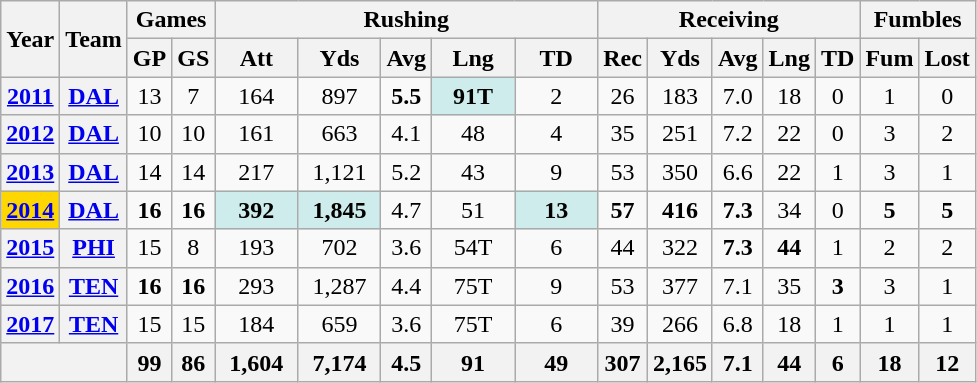<table class="wikitable" style="text-align: center;">
<tr>
<th rowspan="2">Year</th>
<th rowspan="2">Team</th>
<th colspan="2">Games</th>
<th colspan="5">Rushing</th>
<th colspan="5">Receiving</th>
<th colspan="2">Fumbles</th>
</tr>
<tr>
<th>GP</th>
<th>GS</th>
<th>Att</th>
<th>Yds</th>
<th>Avg</th>
<th>Lng</th>
<th>TD</th>
<th>Rec</th>
<th>Yds</th>
<th>Avg</th>
<th>Lng</th>
<th>TD</th>
<th>Fum</th>
<th>Lost</th>
</tr>
<tr>
<th><a href='#'>2011</a></th>
<th><a href='#'>DAL</a></th>
<td>13</td>
<td>7</td>
<td>164</td>
<td>897</td>
<td><strong>5.5</strong></td>
<td style="background:#cfecec; width:3em;"><strong>91T</strong></td>
<td>2</td>
<td>26</td>
<td>183</td>
<td>7.0</td>
<td>18</td>
<td>0</td>
<td>1</td>
<td>0</td>
</tr>
<tr>
<th><a href='#'>2012</a></th>
<th><a href='#'>DAL</a></th>
<td>10</td>
<td>10</td>
<td>161</td>
<td>663</td>
<td>4.1</td>
<td>48</td>
<td>4</td>
<td>35</td>
<td>251</td>
<td>7.2</td>
<td>22</td>
<td>0</td>
<td>3</td>
<td>2</td>
</tr>
<tr>
<th><a href='#'>2013</a></th>
<th><a href='#'>DAL</a></th>
<td>14</td>
<td>14</td>
<td>217</td>
<td>1,121</td>
<td>5.2</td>
<td>43</td>
<td>9</td>
<td>53</td>
<td>350</td>
<td>6.6</td>
<td>22</td>
<td>1</td>
<td>3</td>
<td>1</td>
</tr>
<tr>
<th style="background:#ffd700;"><a href='#'>2014</a></th>
<th><a href='#'>DAL</a></th>
<td><strong>16</strong></td>
<td><strong>16</strong></td>
<td style="background:#cfecec; width:3em;"><strong>392</strong></td>
<td style="background:#cfecec; width:3em;"><strong>1,845</strong></td>
<td>4.7</td>
<td>51</td>
<td style="background:#cfecec; width:3em;"><strong>13</strong></td>
<td><strong>57</strong></td>
<td><strong>416</strong></td>
<td><strong>7.3</strong></td>
<td>34</td>
<td>0</td>
<td><strong>5</strong></td>
<td><strong>5</strong></td>
</tr>
<tr>
<th><a href='#'>2015</a></th>
<th><a href='#'>PHI</a></th>
<td>15</td>
<td>8</td>
<td>193</td>
<td>702</td>
<td>3.6</td>
<td>54T</td>
<td>6</td>
<td>44</td>
<td>322</td>
<td><strong>7.3</strong></td>
<td><strong>44</strong></td>
<td>1</td>
<td>2</td>
<td>2</td>
</tr>
<tr>
<th><a href='#'>2016</a></th>
<th><a href='#'>TEN</a></th>
<td><strong>16</strong></td>
<td><strong>16</strong></td>
<td>293</td>
<td>1,287</td>
<td>4.4</td>
<td>75T</td>
<td>9</td>
<td>53</td>
<td>377</td>
<td>7.1</td>
<td>35</td>
<td><strong>3</strong></td>
<td>3</td>
<td>1</td>
</tr>
<tr>
<th><a href='#'>2017</a></th>
<th><a href='#'>TEN</a></th>
<td>15</td>
<td>15</td>
<td>184</td>
<td>659</td>
<td>3.6</td>
<td>75T</td>
<td>6</td>
<td>39</td>
<td>266</td>
<td>6.8</td>
<td>18</td>
<td>1</td>
<td>1</td>
<td>1</td>
</tr>
<tr>
<th colspan="2"></th>
<th>99</th>
<th>86</th>
<th>1,604</th>
<th>7,174</th>
<th>4.5</th>
<th>91</th>
<th>49</th>
<th>307</th>
<th>2,165</th>
<th>7.1</th>
<th>44</th>
<th>6</th>
<th>18</th>
<th>12</th>
</tr>
</table>
